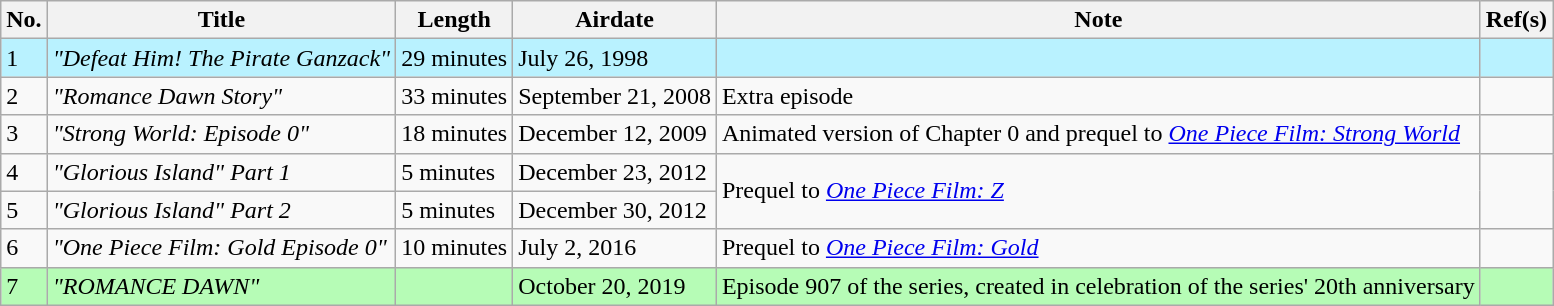<table class="wikitable" style="font-size: 100%;">
<tr>
<th>No.</th>
<th><strong>Title</strong></th>
<th><strong>Length</strong></th>
<th><strong>Airdate</strong></th>
<th><strong>Note</strong></th>
<th><strong>Ref(s)</strong></th>
</tr>
<tr style="background:#B9F2FF;" span>
<td>1</td>
<td><em>"Defeat Him! The Pirate Ganzack"</em></td>
<td>29 minutes</td>
<td>July 26, 1998</td>
<td></td>
<td></td>
</tr>
<tr>
<td>2</td>
<td><em>"Romance Dawn Story"</em></td>
<td>33 minutes</td>
<td>September 21, 2008</td>
<td>Extra episode</td>
<td></td>
</tr>
<tr>
<td>3</td>
<td><em>"Strong World: Episode 0"</em></td>
<td>18 minutes</td>
<td>December 12, 2009</td>
<td>Animated version of Chapter 0 and prequel to <em><a href='#'>One Piece Film: Strong World</a></em></td>
<td></td>
</tr>
<tr>
<td>4</td>
<td><em>"Glorious Island" Part 1</em></td>
<td>5 minutes</td>
<td>December 23, 2012</td>
<td rowspan="2">Prequel to <em><a href='#'>One Piece Film: Z</a></em></td>
<td rowspan="2"></td>
</tr>
<tr>
<td>5</td>
<td><em>"Glorious Island" Part 2</em></td>
<td>5 minutes</td>
<td>December 30, 2012</td>
</tr>
<tr>
<td>6</td>
<td><em>"One Piece Film: Gold Episode 0"</em></td>
<td>10 minutes</td>
<td>July 2, 2016</td>
<td>Prequel to <em><a href='#'>One Piece Film: Gold</a></em></td>
<td></td>
</tr>
<tr style="background:#b6fcb6;" span>
<td>7</td>
<td><em>"ROMANCE DAWN"</em></td>
<td></td>
<td>October 20, 2019</td>
<td>Episode 907 of the series, created in celebration of the series' 20th anniversary</td>
<td></td>
</tr>
</table>
